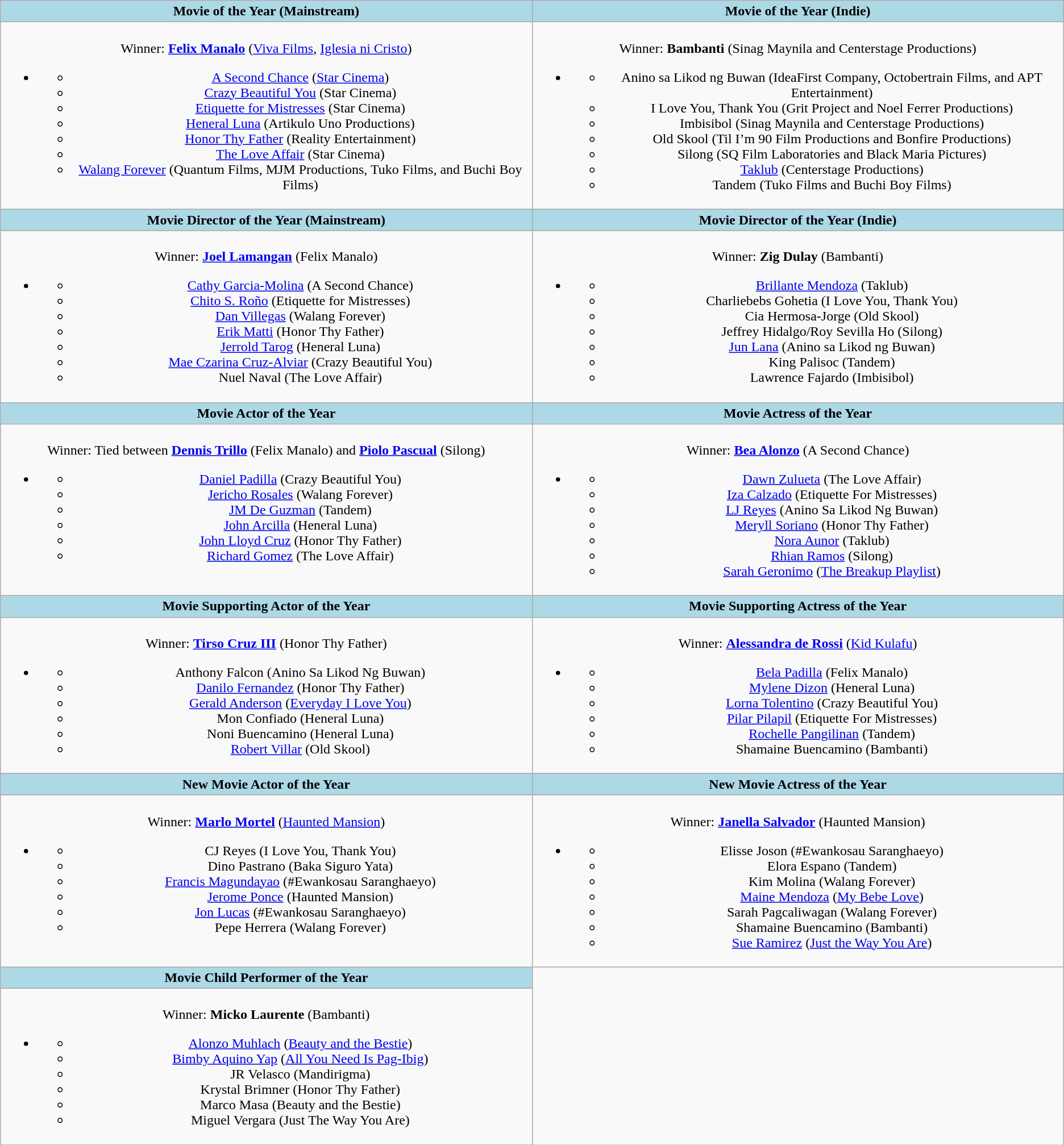<table class="wikitable"  style="text-align:center;">
<tr>
<th style="background:#ADD8E6; width:50%">Movie of the Year (Mainstream)</th>
<th style="background:#ADD8E6; width:50%">Movie of the Year (Indie)</th>
</tr>
<tr>
<td valign="top"><br>Winner:  <strong><a href='#'>Felix Manalo</a></strong> (<a href='#'>Viva Films</a>, <a href='#'>Iglesia ni Cristo</a>)<ul><li><ul><li><a href='#'>A Second Chance</a> (<a href='#'>Star Cinema</a>)</li><li><a href='#'>Crazy Beautiful You</a> (Star Cinema)</li><li><a href='#'>Etiquette for Mistresses</a> (Star Cinema)</li><li><a href='#'>Heneral Luna</a> (Artikulo Uno Productions)</li><li><a href='#'>Honor Thy Father</a> (Reality Entertainment)</li><li><a href='#'>The Love Affair</a> (Star Cinema)</li><li><a href='#'>Walang Forever</a> (Quantum Films, MJM Productions, Tuko Films, and Buchi Boy Films)</li></ul></li></ul></td>
<td valign="top"><br>Winner: <strong>Bambanti</strong> (Sinag Maynila and Centerstage Productions)<ul><li><ul><li>Anino sa Likod ng Buwan (IdeaFirst Company, Octobertrain Films, and APT Entertainment)</li><li>I Love You, Thank You (Grit Project and Noel Ferrer Productions)</li><li>Imbisibol (Sinag Maynila and Centerstage Productions)</li><li>Old Skool (Til I’m 90 Film Productions and Bonfire Productions)</li><li>Silong (SQ Film Laboratories and Black Maria Pictures)</li><li><a href='#'>Taklub</a> (Centerstage Productions)</li><li>Tandem (Tuko Films and Buchi Boy Films)</li></ul></li></ul></td>
</tr>
<tr>
<th style="background:#ADD8E6; width:50%">Movie Director of the Year (Mainstream)</th>
<th style="background:#ADD8E6; width:50%">Movie Director of the Year (Indie)</th>
</tr>
<tr>
<td valign="top"><br>Winner:  <strong><a href='#'>Joel Lamangan</a></strong> (Felix Manalo)<ul><li><ul><li><a href='#'>Cathy Garcia-Molina</a> (A Second Chance)</li><li><a href='#'>Chito S. Roño</a> (Etiquette for Mistresses)</li><li><a href='#'>Dan Villegas</a> (Walang Forever)</li><li><a href='#'>Erik Matti</a> (Honor Thy Father)</li><li><a href='#'>Jerrold Tarog</a> (Heneral Luna)</li><li><a href='#'>Mae Czarina Cruz-Alviar</a> (Crazy Beautiful You)</li><li>Nuel Naval (The Love Affair)</li></ul></li></ul></td>
<td valign="top"><br>Winner: <strong>Zig Dulay</strong> (Bambanti)<ul><li><ul><li><a href='#'>Brillante Mendoza</a> (Taklub)</li><li>Charliebebs Gohetia (I Love You, Thank You)</li><li>Cia Hermosa-Jorge (Old Skool)</li><li>Jeffrey Hidalgo/Roy Sevilla Ho (Silong)</li><li><a href='#'>Jun Lana</a> (Anino sa Likod ng Buwan)</li><li>King Palisoc (Tandem)</li><li>Lawrence Fajardo (Imbisibol)</li></ul></li></ul></td>
</tr>
<tr>
<th style="background:#ADD8E6; width:50%">Movie Actor of the Year</th>
<th style="background:#ADD8E6; width:50%">Movie Actress of the Year</th>
</tr>
<tr>
<td valign="top"><br>Winner:  Tied between <strong><a href='#'>Dennis Trillo</a></strong> (Felix Manalo) and <strong><a href='#'>Piolo Pascual</a></strong> (Silong)<ul><li><ul><li><a href='#'>Daniel Padilla</a> (Crazy Beautiful You)</li><li><a href='#'>Jericho Rosales</a> (Walang Forever)</li><li><a href='#'>JM De Guzman</a> (Tandem)</li><li><a href='#'>John Arcilla</a> (Heneral Luna)</li><li><a href='#'>John Lloyd Cruz</a> (Honor Thy Father)</li><li><a href='#'>Richard Gomez</a> (The Love Affair)</li></ul></li></ul></td>
<td valign="top"><br>Winner: <strong><a href='#'>Bea Alonzo</a></strong> (A Second Chance)<ul><li><ul><li><a href='#'>Dawn Zulueta</a> (The Love Affair)</li><li><a href='#'>Iza Calzado</a> (Etiquette For Mistresses)</li><li><a href='#'>LJ Reyes</a> (Anino Sa Likod Ng Buwan)</li><li><a href='#'>Meryll Soriano</a> (Honor Thy Father)</li><li><a href='#'>Nora Aunor</a> (Taklub)</li><li><a href='#'>Rhian Ramos</a> (Silong)</li><li><a href='#'>Sarah Geronimo</a> (<a href='#'>The Breakup Playlist</a>)</li></ul></li></ul></td>
</tr>
<tr>
<th style="background:#ADD8E6; width:50%">Movie Supporting Actor of the Year</th>
<th style="background:#ADD8E6; width:50%">Movie Supporting Actress of the Year</th>
</tr>
<tr>
<td valign="top"><br>Winner:  <strong><a href='#'>Tirso Cruz III</a></strong> (Honor Thy Father)<ul><li><ul><li>Anthony Falcon (Anino Sa Likod Ng Buwan)</li><li><a href='#'>Danilo Fernandez</a> (Honor Thy Father)</li><li><a href='#'>Gerald Anderson</a> (<a href='#'>Everyday I Love You</a>)</li><li>Mon Confiado (Heneral Luna)</li><li>Noni Buencamino (Heneral Luna)</li><li><a href='#'>Robert Villar</a> (Old Skool)</li></ul></li></ul></td>
<td valign="top"><br>Winner: <strong><a href='#'>Alessandra de Rossi</a></strong> (<a href='#'>Kid Kulafu</a>)<ul><li><ul><li><a href='#'>Bela Padilla</a> (Felix Manalo)</li><li><a href='#'>Mylene Dizon</a> (Heneral Luna)</li><li><a href='#'>Lorna Tolentino</a> (Crazy Beautiful You)</li><li><a href='#'>Pilar Pilapil</a> (Etiquette For Mistresses)</li><li><a href='#'>Rochelle Pangilinan</a> (Tandem)</li><li>Shamaine Buencamino (Bambanti)</li></ul></li></ul></td>
</tr>
<tr>
</tr>
<tr>
<th style="background:#ADD8E6; width:50%">New Movie Actor of the Year</th>
<th style="background:#ADD8E6; width:50%">New Movie Actress of the Year</th>
</tr>
<tr>
<td valign="top"><br>Winner:  <strong><a href='#'>Marlo Mortel</a></strong> (<a href='#'>Haunted Mansion</a>)<ul><li><ul><li>CJ Reyes (I Love You, Thank You)</li><li>Dino Pastrano (Baka Siguro Yata)</li><li><a href='#'>Francis Magundayao</a> (#Ewankosau Saranghaeyo)</li><li><a href='#'>Jerome Ponce</a> (Haunted Mansion)</li><li><a href='#'>Jon Lucas</a> (#Ewankosau Saranghaeyo)</li><li>Pepe Herrera (Walang Forever)</li></ul></li></ul></td>
<td valign="top"><br>Winner: <strong><a href='#'>Janella Salvador</a></strong> (Haunted Mansion)<ul><li><ul><li>Elisse Joson (#Ewankosau Saranghaeyo)</li><li>Elora Espano (Tandem)</li><li>Kim Molina (Walang Forever)</li><li><a href='#'>Maine Mendoza</a> (<a href='#'>My Bebe Love</a>)</li><li>Sarah Pagcaliwagan (Walang Forever)</li><li>Shamaine Buencamino (Bambanti)</li><li><a href='#'>Sue Ramirez</a> (<a href='#'>Just the Way You Are</a>)</li></ul></li></ul></td>
</tr>
<tr>
<th style="background:#ADD8E6; width:50%">Movie Child Performer of the Year</th>
</tr>
<tr>
<td valign="top"><br>Winner:  <strong>Micko Laurente</strong> (Bambanti)<ul><li><ul><li><a href='#'>Alonzo Muhlach</a> (<a href='#'>Beauty and the Bestie</a>)</li><li><a href='#'>Bimby Aquino Yap</a> (<a href='#'>All You Need Is Pag-Ibig</a>)</li><li>JR Velasco (Mandirigma)</li><li>Krystal Brimner (Honor Thy Father)</li><li>Marco Masa (Beauty and the Bestie)</li><li>Miguel Vergara (Just The Way You Are)</li></ul></li></ul></td>
</tr>
<tr>
</tr>
</table>
